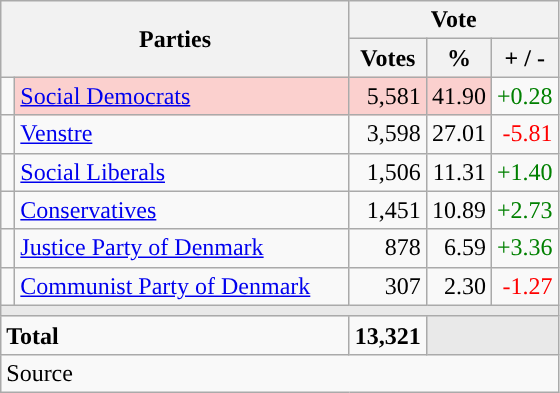<table class="wikitable" style="text-align:right;">
<tr>
<th style="text-align:centre;" rowspan="2" colspan="2" width="225">Parties</th>
<th colspan="3">Vote</th>
</tr>
<tr>
<th width="15">Votes</th>
<th width="15">%</th>
<th width="15">+ / -</th>
</tr>
<tr>
<td width="2" style="color:inherit;background:"></td>
<td bgcolor=#fbd0ce  align="left"><a href='#'>Social Democrats</a></td>
<td bgcolor=#fbd0ce>5,581</td>
<td bgcolor=#fbd0ce>41.90</td>
<td style=color:green;>+0.28</td>
</tr>
<tr>
<td width="2" style="color:inherit;background:"></td>
<td align="left"><a href='#'>Venstre</a></td>
<td>3,598</td>
<td>27.01</td>
<td style=color:red;>-5.81</td>
</tr>
<tr>
<td width="2" style="color:inherit;background:"></td>
<td align="left"><a href='#'>Social Liberals</a></td>
<td>1,506</td>
<td>11.31</td>
<td style=color:green;>+1.40</td>
</tr>
<tr>
<td width="2" style="color:inherit;background:"></td>
<td align="left"><a href='#'>Conservatives</a></td>
<td>1,451</td>
<td>10.89</td>
<td style=color:green;>+2.73</td>
</tr>
<tr>
<td width="2" style="color:inherit;background:"></td>
<td align="left"><a href='#'>Justice Party of Denmark</a></td>
<td>878</td>
<td>6.59</td>
<td style=color:green;>+3.36</td>
</tr>
<tr>
<td width="2" style="color:inherit;background:"></td>
<td align="left"><a href='#'>Communist Party of Denmark</a></td>
<td>307</td>
<td>2.30</td>
<td style=color:red;>-1.27</td>
</tr>
<tr>
<td colspan="7" bgcolor="#E9E9E9"></td>
</tr>
<tr>
<td align="left" colspan="2"><strong>Total</strong></td>
<td><strong>13,321</strong></td>
<td bgcolor="#E9E9E9" colspan="2"></td>
</tr>
<tr>
<td align="left" colspan="6">Source</td>
</tr>
</table>
